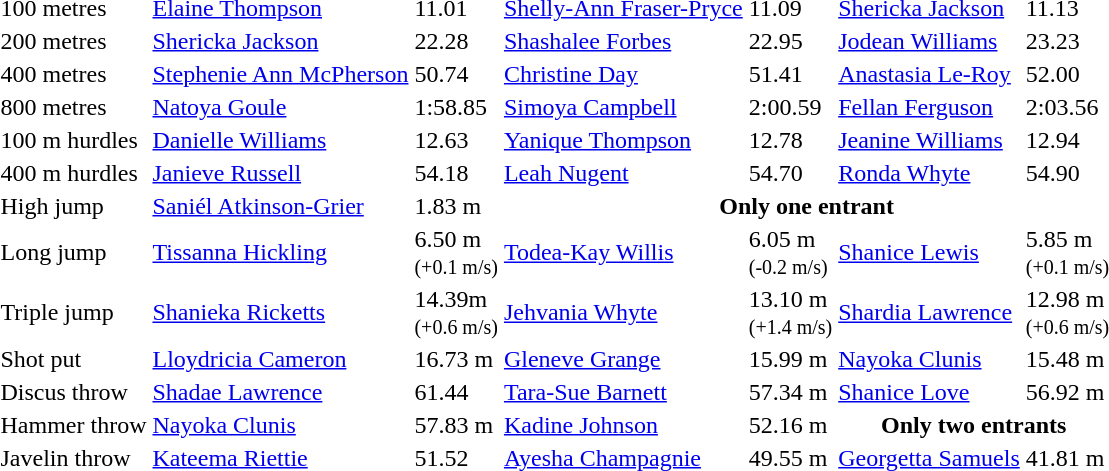<table>
<tr>
<td>100 metres</td>
<td><a href='#'>Elaine Thompson</a></td>
<td>11.01</td>
<td><a href='#'>Shelly-Ann Fraser-Pryce</a></td>
<td>11.09</td>
<td><a href='#'>Shericka Jackson</a></td>
<td>11.13</td>
</tr>
<tr>
<td>200 metres</td>
<td><a href='#'>Shericka Jackson</a></td>
<td>22.28</td>
<td><a href='#'>Shashalee Forbes</a></td>
<td>22.95</td>
<td><a href='#'>Jodean Williams</a></td>
<td>23.23</td>
</tr>
<tr>
<td>400 metres</td>
<td><a href='#'>Stephenie Ann McPherson</a></td>
<td>50.74</td>
<td><a href='#'>Christine Day</a></td>
<td>51.41</td>
<td><a href='#'>Anastasia Le-Roy</a></td>
<td>52.00</td>
</tr>
<tr>
<td>800 metres</td>
<td><a href='#'>Natoya Goule</a></td>
<td>1:58.85</td>
<td><a href='#'>Simoya Campbell</a></td>
<td>2:00.59</td>
<td><a href='#'>Fellan Ferguson</a></td>
<td>2:03.56</td>
</tr>
<tr>
<td>100 m hurdles</td>
<td><a href='#'>Danielle Williams</a></td>
<td>12.63</td>
<td><a href='#'>Yanique Thompson</a></td>
<td>12.78</td>
<td><a href='#'>Jeanine Williams</a></td>
<td>12.94</td>
</tr>
<tr>
<td>400 m hurdles</td>
<td><a href='#'>Janieve Russell</a></td>
<td>54.18</td>
<td><a href='#'>Leah Nugent</a></td>
<td>54.70</td>
<td><a href='#'>Ronda Whyte</a></td>
<td>54.90</td>
</tr>
<tr>
<td>High jump</td>
<td><a href='#'>Saniél Atkinson-Grier</a></td>
<td>1.83 m</td>
<th colspan=4>Only one entrant</th>
</tr>
<tr>
<td>Long jump</td>
<td><a href='#'>Tissanna Hickling</a></td>
<td>6.50 m<br><small>(+0.1 m/s)</small></td>
<td><a href='#'>Todea-Kay Willis</a></td>
<td>6.05 m<br><small>(-0.2 m/s)</small></td>
<td><a href='#'>Shanice Lewis</a></td>
<td>5.85 m<br><small>(+0.1 m/s)</small></td>
</tr>
<tr>
<td>Triple jump</td>
<td><a href='#'>Shanieka Ricketts</a></td>
<td>14.39m<br><small>(+0.6 m/s)</small></td>
<td><a href='#'>Jehvania Whyte</a></td>
<td>13.10 m<br><small>(+1.4 m/s)</small></td>
<td><a href='#'>Shardia Lawrence</a></td>
<td>12.98 m<br><small>(+0.6 m/s)</small></td>
</tr>
<tr>
<td>Shot put</td>
<td><a href='#'>Lloydricia Cameron</a></td>
<td>16.73 m</td>
<td><a href='#'>Gleneve Grange</a></td>
<td>15.99 m</td>
<td><a href='#'>Nayoka Clunis</a></td>
<td>15.48 m</td>
</tr>
<tr>
<td>Discus throw</td>
<td><a href='#'>Shadae Lawrence</a></td>
<td>61.44</td>
<td><a href='#'>Tara-Sue Barnett</a></td>
<td>57.34 m</td>
<td><a href='#'>Shanice Love</a></td>
<td>56.92 m</td>
</tr>
<tr>
<td>Hammer throw</td>
<td><a href='#'>Nayoka Clunis</a></td>
<td>57.83 m</td>
<td><a href='#'>Kadine Johnson</a></td>
<td>52.16 m</td>
<th colspan=2>Only two entrants</th>
</tr>
<tr>
<td>Javelin throw</td>
<td><a href='#'>Kateema Riettie</a></td>
<td>51.52</td>
<td><a href='#'>Ayesha Champagnie</a></td>
<td>49.55 m</td>
<td><a href='#'>Georgetta Samuels</a></td>
<td>41.81 m</td>
</tr>
</table>
